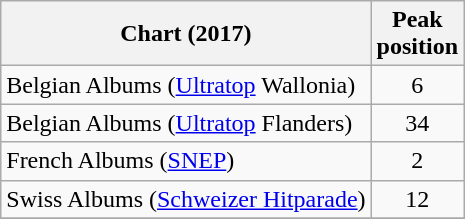<table class="wikitable sortable">
<tr>
<th>Chart (2017)</th>
<th>Peak<br>position</th>
</tr>
<tr>
<td>Belgian Albums (<a href='#'>Ultratop</a> Wallonia)</td>
<td align="center">6</td>
</tr>
<tr>
<td>Belgian Albums (<a href='#'>Ultratop</a> Flanders)</td>
<td align="center">34</td>
</tr>
<tr>
<td>French Albums (<a href='#'>SNEP</a>)</td>
<td align="center">2</td>
</tr>
<tr>
<td>Swiss Albums (<a href='#'>Schweizer Hitparade</a>)</td>
<td align="center">12</td>
</tr>
<tr>
</tr>
</table>
